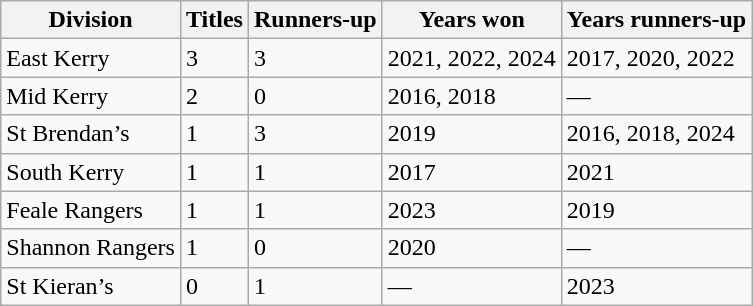<table class="wikitable" style="text-align:left;">
<tr>
<th>Division</th>
<th>Titles</th>
<th>Runners-up</th>
<th>Years won</th>
<th>Years runners-up</th>
</tr>
<tr>
<td>East Kerry</td>
<td>3</td>
<td>3</td>
<td>2021, 2022, 2024</td>
<td>2017, 2020, 2022</td>
</tr>
<tr>
<td>Mid Kerry</td>
<td>2</td>
<td>0</td>
<td>2016, 2018</td>
<td>—</td>
</tr>
<tr>
<td>St Brendan’s</td>
<td>1</td>
<td>3</td>
<td>2019</td>
<td>2016, 2018, 2024</td>
</tr>
<tr>
<td>South Kerry</td>
<td>1</td>
<td>1</td>
<td>2017</td>
<td>2021</td>
</tr>
<tr>
<td>Feale Rangers</td>
<td>1</td>
<td>1</td>
<td>2023</td>
<td>2019</td>
</tr>
<tr>
<td>Shannon Rangers</td>
<td>1</td>
<td>0</td>
<td>2020</td>
<td>—</td>
</tr>
<tr>
<td>St Kieran’s</td>
<td>0</td>
<td>1</td>
<td>—</td>
<td>2023</td>
</tr>
</table>
